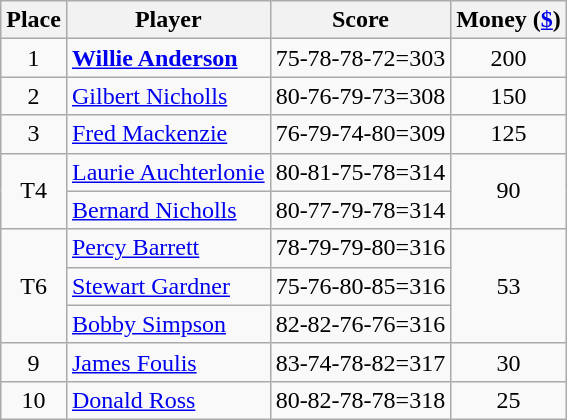<table class=wikitable>
<tr>
<th>Place</th>
<th>Player</th>
<th>Score</th>
<th>Money (<a href='#'>$</a>)</th>
</tr>
<tr>
<td align=center>1</td>
<td> <strong><a href='#'>Willie Anderson</a></strong></td>
<td>75-78-78-72=303</td>
<td align=center>200</td>
</tr>
<tr>
<td align=center>2</td>
<td> <a href='#'>Gilbert Nicholls</a></td>
<td>80-76-79-73=308</td>
<td align=center>150</td>
</tr>
<tr>
<td align=center>3</td>
<td> <a href='#'>Fred Mackenzie</a></td>
<td>76-79-74-80=309</td>
<td align=center>125</td>
</tr>
<tr>
<td rowspan=2 align=center>T4</td>
<td> <a href='#'>Laurie Auchterlonie</a></td>
<td>80-81-75-78=314</td>
<td rowspan=2 align=center>90</td>
</tr>
<tr>
<td> <a href='#'>Bernard Nicholls</a></td>
<td>80-77-79-78=314</td>
</tr>
<tr>
<td rowspan=3 align=center>T6</td>
<td> <a href='#'>Percy Barrett</a></td>
<td>78-79-79-80=316</td>
<td rowspan=3 align=center>53</td>
</tr>
<tr>
<td> <a href='#'>Stewart Gardner</a></td>
<td>75-76-80-85=316</td>
</tr>
<tr>
<td> <a href='#'>Bobby Simpson</a></td>
<td>82-82-76-76=316</td>
</tr>
<tr>
<td align=center>9</td>
<td> <a href='#'>James Foulis</a></td>
<td>83-74-78-82=317</td>
<td align=center>30</td>
</tr>
<tr>
<td align=center>10</td>
<td> <a href='#'>Donald Ross</a></td>
<td>80-82-78-78=318</td>
<td align=center>25</td>
</tr>
</table>
